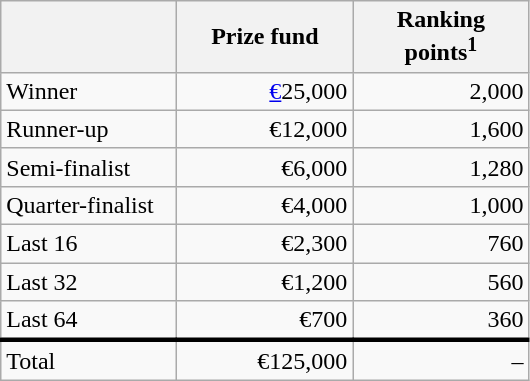<table class="wikitable">
<tr>
<th width=110px></th>
<th width=110px align="right">Prize fund</th>
<th width=110px align="right">Ranking points<sup>1</sup></th>
</tr>
<tr>
<td>Winner</td>
<td align="right"><a href='#'>€</a>25,000</td>
<td align="right">2,000</td>
</tr>
<tr>
<td>Runner-up</td>
<td align="right">€12,000</td>
<td align="right">1,600</td>
</tr>
<tr>
<td>Semi-finalist</td>
<td align="right">€6,000</td>
<td align="right">1,280</td>
</tr>
<tr>
<td>Quarter-finalist</td>
<td align="right">€4,000</td>
<td align="right">1,000</td>
</tr>
<tr>
<td>Last 16</td>
<td align="right">€2,300</td>
<td align="right">760</td>
</tr>
<tr>
<td>Last 32</td>
<td align="right">€1,200</td>
<td align="right">560</td>
</tr>
<tr>
<td>Last 64</td>
<td align="right">€700</td>
<td align="right">360</td>
</tr>
<tr style="border-top:medium solid">
<td>Total</td>
<td align="right">€125,000</td>
<td align="right">–</td>
</tr>
</table>
